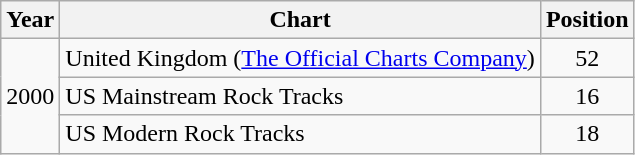<table class="wikitable">
<tr>
<th>Year</th>
<th>Chart</th>
<th>Position</th>
</tr>
<tr>
<td rowspan="3">2000</td>
<td>United Kingdom (<a href='#'>The Official Charts Company</a>)</td>
<td align="center">52</td>
</tr>
<tr>
<td>US Mainstream Rock Tracks</td>
<td align="center">16</td>
</tr>
<tr>
<td>US Modern Rock Tracks</td>
<td align="center">18</td>
</tr>
</table>
